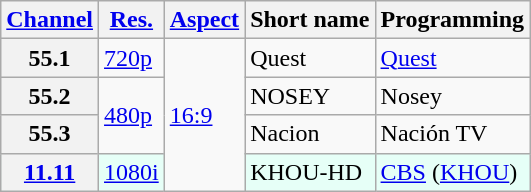<table class="wikitable">
<tr>
<th scope = "col"><a href='#'>Channel</a></th>
<th scope = "col"><a href='#'>Res.</a></th>
<th scope = "col"><a href='#'>Aspect</a></th>
<th scope = "col">Short name</th>
<th scope = "col">Programming</th>
</tr>
<tr>
<th scope = "row">55.1</th>
<td><a href='#'>720p</a></td>
<td rowspan=4><a href='#'>16:9</a></td>
<td>Quest</td>
<td><a href='#'>Quest</a></td>
</tr>
<tr>
<th scope = "row">55.2</th>
<td rowspan=2><a href='#'>480p</a></td>
<td>NOSEY</td>
<td>Nosey</td>
</tr>
<tr>
<th scope = "row">55.3</th>
<td>Nacion</td>
<td>Nación TV </td>
</tr>
<tr style="background-color: #E6FFF7;">
<th scope = "row"><a href='#'>11.11</a></th>
<td><a href='#'>1080i</a></td>
<td>KHOU-HD</td>
<td><a href='#'>CBS</a> (<a href='#'>KHOU</a>)</td>
</tr>
</table>
